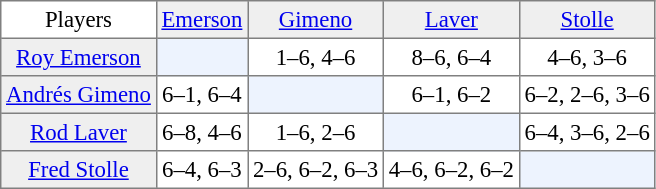<table cellpadding="3" cellspacing="0" border="1" style="font-size: 95%; border: gray solid 1px; border-collapse: collapse;">
<tr align=center>
<td>Players</td>
<td bgcolor="#EFEFEF"> <a href='#'>Emerson</a></td>
<td bgcolor="#EFEFEF"> <a href='#'>Gimeno</a></td>
<td bgcolor="#EFEFEF"> <a href='#'>Laver</a></td>
<td bgcolor="#EFEFEF">  <a href='#'>Stolle</a></td>
</tr>
<tr align=center>
<td bgcolor="#EFEFEF"> <a href='#'>Roy Emerson</a></td>
<td bgcolor="#EDF3FE"></td>
<td>1–6, 4–6</td>
<td>8–6, 6–4</td>
<td>4–6, 3–6</td>
</tr>
<tr align=center>
<td bgcolor="#EFEFEF"> <a href='#'>Andrés Gimeno</a></td>
<td>6–1, 6–4</td>
<td bgcolor="#EDF3FE"></td>
<td>6–1, 6–2</td>
<td>6–2, 2–6, 3–6</td>
</tr>
<tr align=center>
<td bgcolor="#EFEFEF"> <a href='#'>Rod Laver</a></td>
<td>6–8, 4–6</td>
<td>1–6, 2–6</td>
<td bgcolor="#EDF3FE"></td>
<td>6–4, 3–6, 2–6</td>
</tr>
<tr align=center>
<td bgcolor="#EFEFEF"> <a href='#'>Fred Stolle</a></td>
<td>6–4, 6–3</td>
<td>2–6, 6–2, 6–3</td>
<td>4–6, 6–2, 6–2</td>
<td bgcolor="#EDF3FE"></td>
</tr>
</table>
